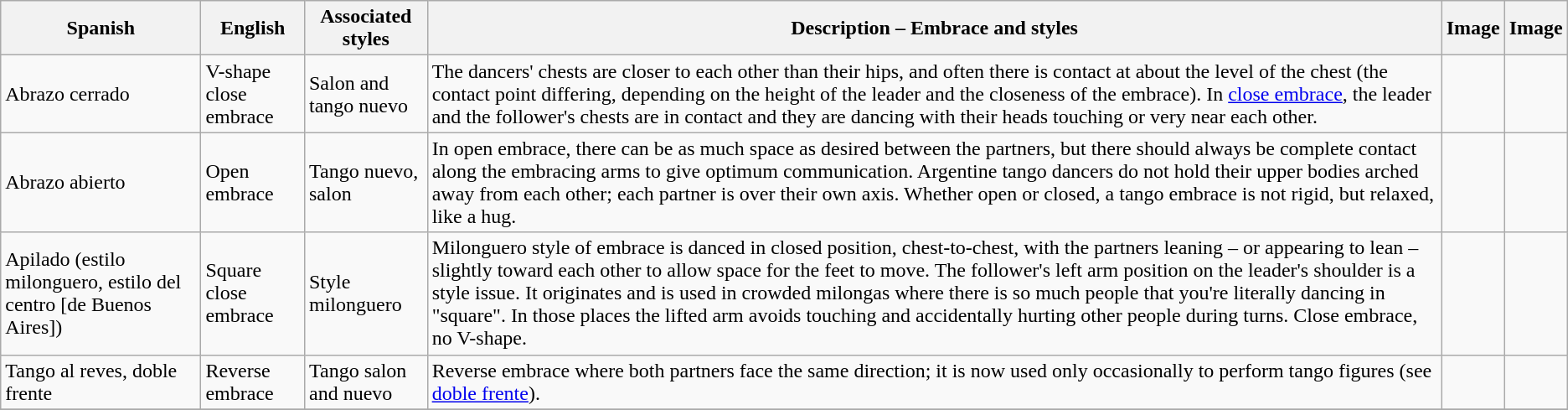<table class="wikitable sortable">
<tr>
<th>Spanish</th>
<th>English</th>
<th>Associated styles</th>
<th>Description – Embrace and styles</th>
<th class="unsortable">Image</th>
<th class="unsortable">Image</th>
</tr>
<tr>
<td>Abrazo cerrado</td>
<td>V-shape close embrace</td>
<td>Salon and tango nuevo</td>
<td>The dancers' chests are closer to each other than their hips, and often there is contact at about the level of the chest (the contact point differing, depending on the height of the leader and the closeness of the embrace). In <a href='#'>close embrace</a>, the leader and the follower's chests are in contact and they are dancing with their heads touching or very near each other.</td>
<td></td>
<td></td>
</tr>
<tr>
<td>Abrazo abierto</td>
<td>Open embrace</td>
<td>Tango nuevo, salon</td>
<td>In open embrace, there can be as much space as desired between the partners, but there should always be complete contact along the embracing arms to give optimum communication. Argentine tango dancers do not hold their upper bodies arched away from each other; each partner is over their own axis. Whether open or closed, a tango embrace is not rigid, but relaxed, like a hug.</td>
<td></td>
<td></td>
</tr>
<tr>
<td>Apilado (estilo milonguero, estilo del centro [de Buenos Aires])</td>
<td>Square close embrace</td>
<td>Style milonguero</td>
<td>Milonguero style of embrace is danced in closed position, chest-to-chest, with the partners leaning – or appearing to lean – slightly toward each other to allow space for the feet to move. The follower's left arm position on the leader's shoulder is a style issue. It originates and is used in crowded milongas where there is so much people that you're literally dancing in "square". In those places the lifted arm avoids touching and accidentally hurting other people during turns. Close embrace, no V-shape.</td>
<td></td>
<td></td>
</tr>
<tr>
<td>Tango al reves, doble frente</td>
<td>Reverse embrace</td>
<td>Tango salon and nuevo</td>
<td>Reverse embrace where both partners face the same direction; it is now used only occasionally to perform tango figures (see <a href='#'>doble frente</a>).</td>
<td></td>
<td></td>
</tr>
<tr>
</tr>
</table>
